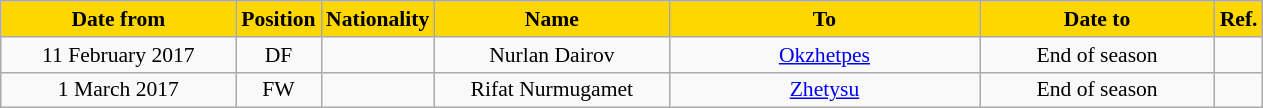<table class="wikitable" style="text-align:center; font-size:90%; ">
<tr>
<th style="background:#FFD700; color:#000000; width:150px;">Date from</th>
<th style="background:#FFD700; color:#000000; width:50px;">Position</th>
<th style="background:#FFD700; color:#000000; width:50px;">Nationality</th>
<th style="background:#FFD700; color:#000000; width:150px;">Name</th>
<th style="background:#FFD700; color:#000000; width:200px;">To</th>
<th style="background:#FFD700; color:#000000; width:150px;">Date to</th>
<th style="background:#FFD700; color:#000000; width:25px;">Ref.</th>
</tr>
<tr>
<td>11 February 2017</td>
<td>DF</td>
<td></td>
<td>Nurlan Dairov</td>
<td><a href='#'>Okzhetpes</a></td>
<td>End of season</td>
<td></td>
</tr>
<tr>
<td>1 March 2017</td>
<td>FW</td>
<td></td>
<td>Rifat Nurmugamet</td>
<td><a href='#'>Zhetysu</a></td>
<td>End of season</td>
<td></td>
</tr>
</table>
